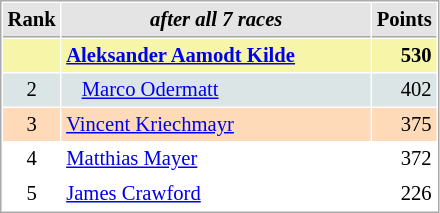<table cellspacing="1" cellpadding="3" style="border:1px solid #aaa; font-size:86%;">
<tr style="background:#e4e4e4;">
<th style="border-bottom:1px solid #aaa; width:10px;">Rank</th>
<th style="border-bottom:1px solid #aaa; width:200px; white-space:nowrap;"><em>after all 7 races</em></th>
<th style="border-bottom:1px solid #aaa; width:20px;">Points</th>
</tr>
<tr style="background:#f7f6a8;">
<td style="text-align:center;"></td>
<td> <strong><a href='#'>Aleksander Aamodt Kilde</a></strong></td>
<td align="right"><strong>530</strong></td>
</tr>
<tr style="background:#dce5e5;">
<td style="text-align:center;">2</td>
<td>   <a href='#'>Marco Odermatt</a></td>
<td align="right">402</td>
</tr>
<tr style="background:#ffdab9;">
<td style="text-align:center;">3</td>
<td> <a href='#'>Vincent Kriechmayr</a></td>
<td align="right">375</td>
</tr>
<tr>
<td style="text-align:center;">4</td>
<td> <a href='#'>Matthias Mayer</a></td>
<td align="right">372</td>
</tr>
<tr>
<td style="text-align:center;">5</td>
<td> <a href='#'>James Crawford</a></td>
<td align="right">226</td>
</tr>
</table>
